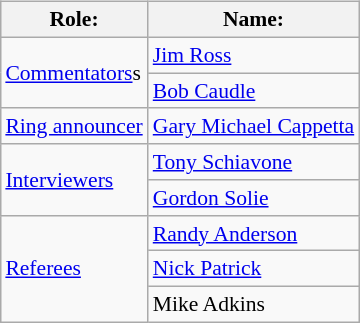<table class=wikitable style="font-size:90%; margin: 0.5em 0 0.5em 1em; float: right; clear: right;">
<tr>
<th>Role:</th>
<th>Name:</th>
</tr>
<tr>
<td rowspan=2><a href='#'>Commentators</a>s</td>
<td><a href='#'>Jim Ross</a></td>
</tr>
<tr>
<td><a href='#'>Bob Caudle</a></td>
</tr>
<tr>
<td><a href='#'>Ring announcer</a></td>
<td><a href='#'>Gary Michael Cappetta</a></td>
</tr>
<tr>
<td rowspan=2><a href='#'>Interviewers</a></td>
<td><a href='#'>Tony Schiavone</a></td>
</tr>
<tr>
<td><a href='#'>Gordon Solie</a></td>
</tr>
<tr>
<td rowspan=3><a href='#'>Referees</a></td>
<td><a href='#'>Randy Anderson</a></td>
</tr>
<tr>
<td><a href='#'>Nick Patrick</a></td>
</tr>
<tr>
<td>Mike Adkins</td>
</tr>
</table>
